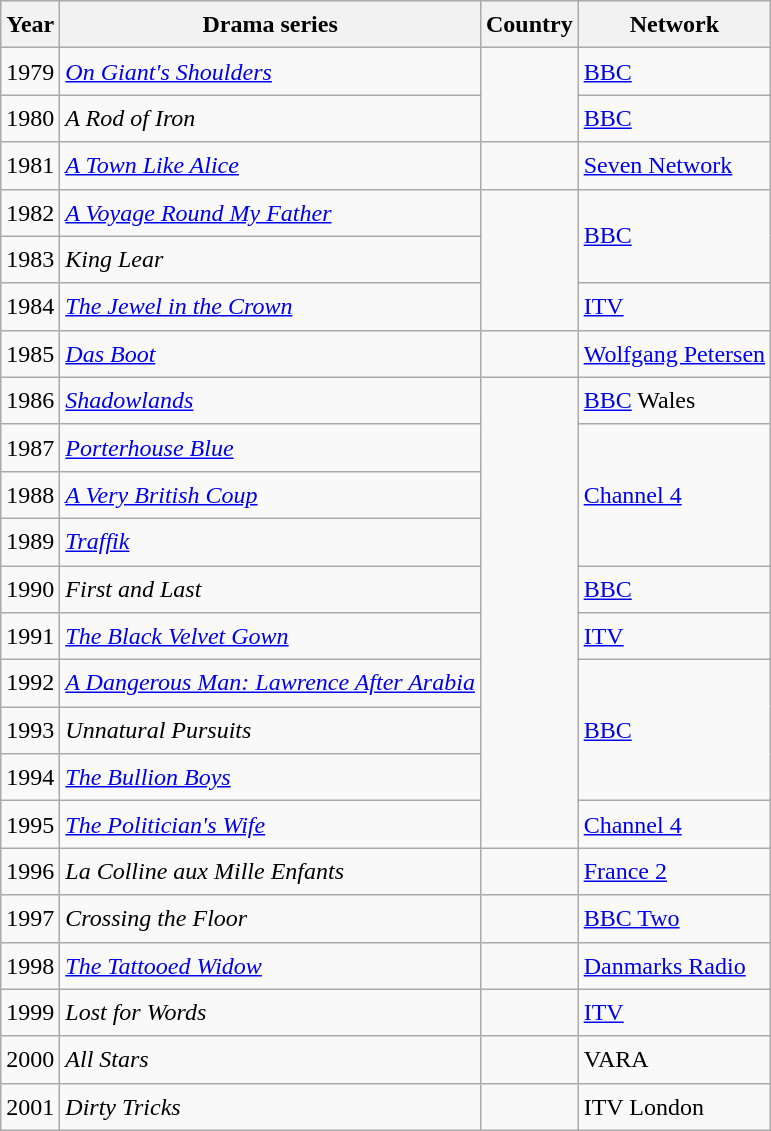<table class="wikitable" style="font-size:1.00em; line-height:1.5em;">
<tr>
<th>Year</th>
<th>Drama series</th>
<th>Country</th>
<th>Network</th>
</tr>
<tr>
<td>1979</td>
<td><em><a href='#'>On Giant's Shoulders</a></em></td>
<td rowspan="2"></td>
<td><a href='#'>BBC</a></td>
</tr>
<tr>
<td>1980</td>
<td><em>A Rod of Iron</em></td>
<td><a href='#'>BBC</a></td>
</tr>
<tr>
<td>1981</td>
<td><em><a href='#'>A Town Like Alice</a></em></td>
<td></td>
<td><a href='#'>Seven Network</a></td>
</tr>
<tr>
<td>1982</td>
<td><em><a href='#'>A Voyage Round My Father</a></em></td>
<td rowspan="3"></td>
<td rowspan="2"><a href='#'>BBC</a></td>
</tr>
<tr>
<td>1983</td>
<td><em>King Lear</em></td>
</tr>
<tr>
<td>1984</td>
<td><em><a href='#'>The Jewel in the Crown</a></em></td>
<td><a href='#'>ITV</a></td>
</tr>
<tr>
<td>1985</td>
<td><em><a href='#'>Das Boot</a></em></td>
<td></td>
<td><a href='#'>Wolfgang Petersen</a></td>
</tr>
<tr>
<td>1986</td>
<td><em><a href='#'>Shadowlands</a></em></td>
<td rowspan="10"></td>
<td><a href='#'>BBC</a> Wales</td>
</tr>
<tr>
<td>1987</td>
<td><em><a href='#'>Porterhouse Blue</a></em></td>
<td rowspan="3"><a href='#'>Channel 4</a></td>
</tr>
<tr>
<td>1988</td>
<td><em><a href='#'>A Very British Coup</a></em></td>
</tr>
<tr>
<td>1989</td>
<td><em><a href='#'>Traffik</a></em></td>
</tr>
<tr>
<td>1990</td>
<td><em>First and Last</em></td>
<td><a href='#'>BBC</a></td>
</tr>
<tr>
<td>1991</td>
<td><em><a href='#'>The Black Velvet Gown</a></em></td>
<td><a href='#'>ITV</a></td>
</tr>
<tr>
<td>1992</td>
<td><em><a href='#'>A Dangerous Man: Lawrence After Arabia</a></em></td>
<td rowspan="3"><a href='#'>BBC</a></td>
</tr>
<tr>
<td>1993</td>
<td><em>Unnatural Pursuits</em></td>
</tr>
<tr>
<td>1994</td>
<td><em><a href='#'>The Bullion Boys</a></em></td>
</tr>
<tr>
<td>1995</td>
<td><em><a href='#'>The Politician's Wife</a></em></td>
<td><a href='#'>Channel 4</a></td>
</tr>
<tr>
<td>1996</td>
<td><em>La Colline aux Mille Enfants</em></td>
<td></td>
<td><a href='#'>France 2</a></td>
</tr>
<tr>
<td>1997</td>
<td><em>Crossing the Floor</em></td>
<td></td>
<td><a href='#'>BBC Two</a></td>
</tr>
<tr>
<td>1998</td>
<td><em><a href='#'>The Tattooed Widow</a></em></td>
<td></td>
<td><a href='#'>Danmarks Radio</a></td>
</tr>
<tr>
<td>1999</td>
<td><em>Lost for Words</em></td>
<td></td>
<td><a href='#'>ITV</a></td>
</tr>
<tr>
<td>2000</td>
<td><em>All Stars</em></td>
<td></td>
<td>VARA</td>
</tr>
<tr>
<td>2001</td>
<td><em>Dirty Tricks</em></td>
<td></td>
<td>ITV London</td>
</tr>
</table>
